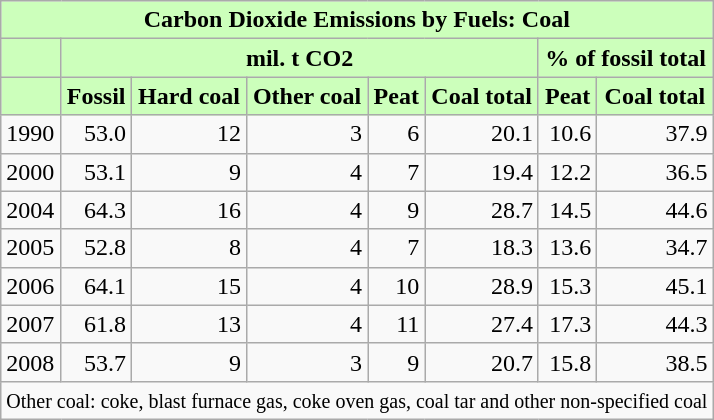<table class="wikitable">
<tr>
<th colspan="8" align="center" style="background-color: #cfb;">Carbon Dioxide Emissions by Fuels: Coal</th>
</tr>
<tr>
<th style="background-color: #cfb;"></th>
<th colspan="5" style="background-color: #cfb;">mil. t CO2</th>
<th colspan="2" style="background-color: #cfb;">%  of fossil total</th>
</tr>
<tr ---->
<th style="background-color: #cfb;"></th>
<th style="background-color: #cfb;">Fossil</th>
<th style="background-color: #cfb;">Hard coal</th>
<th style="background-color: #cfb;">Other coal</th>
<th style="background-color: #cfb;">Peat</th>
<th style="background-color: #cfb;">Coal total</th>
<th style="background-color: #cfb;">Peat</th>
<th style="background-color: #cfb;">Coal total</th>
</tr>
<tr ---->
<td align="left">1990</td>
<td align="right">53.0</td>
<td align="right">12</td>
<td align="right">3</td>
<td align="right">6</td>
<td align="right">20.1</td>
<td align="right">10.6</td>
<td align="right">37.9</td>
</tr>
<tr ---->
<td align="left">2000</td>
<td align="right">53.1</td>
<td align="right">9</td>
<td align="right">4</td>
<td align="right">7</td>
<td align="right">19.4</td>
<td align="right">12.2</td>
<td align="right">36.5</td>
</tr>
<tr ---->
<td align="left">2004</td>
<td align="right">64.3</td>
<td align="right">16</td>
<td align="right">4</td>
<td align="right">9</td>
<td align="right">28.7</td>
<td align="right">14.5</td>
<td align="right">44.6</td>
</tr>
<tr ---->
<td align="left">2005</td>
<td align="right">52.8</td>
<td align="right">8</td>
<td align="right">4</td>
<td align="right">7</td>
<td align="right">18.3</td>
<td align="right">13.6</td>
<td align="right">34.7</td>
</tr>
<tr ---->
<td align="left">2006</td>
<td align="right">64.1</td>
<td align="right">15</td>
<td align="right">4</td>
<td align="right">10</td>
<td align="right">28.9</td>
<td align="right">15.3</td>
<td align="right">45.1</td>
</tr>
<tr ---->
<td align="left">2007</td>
<td align="right">61.8</td>
<td align="right">13</td>
<td align="right">4</td>
<td align="right">11</td>
<td align="right">27.4</td>
<td align="right">17.3</td>
<td align="right">44.3</td>
</tr>
<tr ---->
<td align="left">2008</td>
<td align="right">53.7</td>
<td align="right">9</td>
<td align="right">3</td>
<td align="right">9</td>
<td align="right">20.7</td>
<td align="right">15.8</td>
<td align="right">38.5</td>
</tr>
<tr ---->
<td colspan="8" align="left"><small> Other coal: coke, blast furnace gas, coke oven gas, coal tar and other non-specified coal</small></td>
</tr>
</table>
